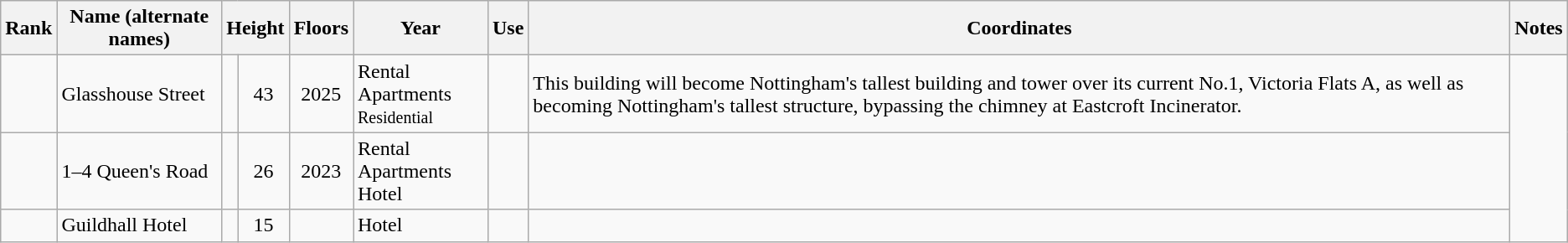<table class="wikitable sortable">
<tr>
<th>Rank</th>
<th>Name (alternate names)</th>
<th colspan=2>Height</th>
<th>Floors</th>
<th>Year</th>
<th>Use</th>
<th>Coordinates</th>
<th class="unsortable">Notes</th>
</tr>
<tr>
<td align=center></td>
<td>Glasshouse Street</td>
<td></td>
<td align=center>43</td>
<td align=center>2025</td>
<td align=centre>Rental Apartments<br><small>Residential</small></td>
<td style="text-align:center;"></td>
<td>This building will become Nottingham's tallest building and tower over its current No.1, Victoria Flats A, as well as becoming Nottingham's tallest structure, bypassing the chimney at Eastcroft Incinerator.</td>
</tr>
<tr>
<td align=center></td>
<td>1–4 Queen's Road</td>
<td></td>
<td align=center>26</td>
<td align=center>2023</td>
<td align=centre>Rental Apartments<br>Hotel</td>
<td style="text-align:center;"></td>
<td></td>
</tr>
<tr>
<td align=center></td>
<td>Guildhall Hotel</td>
<td></td>
<td align=center>15</td>
<td align=center></td>
<td align=centre>Hotel</td>
<td style="text-align:center;"></td>
<td></td>
</tr>
</table>
